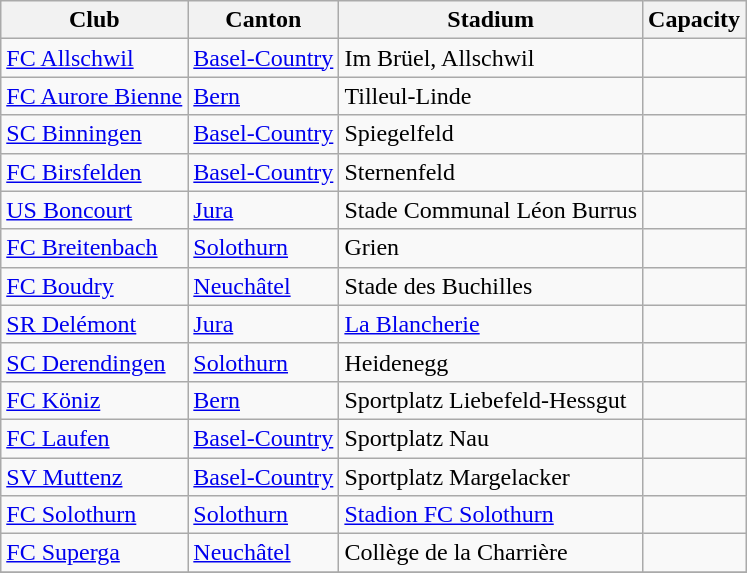<table class="wikitable">
<tr>
<th>Club</th>
<th>Canton</th>
<th>Stadium</th>
<th>Capacity</th>
</tr>
<tr>
<td><a href='#'>FC Allschwil</a></td>
<td><a href='#'>Basel-Country</a></td>
<td>Im Brüel, Allschwil</td>
<td></td>
</tr>
<tr>
<td><a href='#'>FC Aurore Bienne</a></td>
<td><a href='#'>Bern</a></td>
<td>Tilleul-Linde</td>
<td></td>
</tr>
<tr>
<td><a href='#'>SC Binningen</a></td>
<td><a href='#'>Basel-Country</a></td>
<td>Spiegelfeld</td>
<td></td>
</tr>
<tr>
<td><a href='#'>FC Birsfelden</a></td>
<td><a href='#'>Basel-Country</a></td>
<td>Sternenfeld</td>
<td></td>
</tr>
<tr>
<td><a href='#'>US Boncourt</a></td>
<td><a href='#'>Jura</a></td>
<td>Stade Communal Léon Burrus</td>
<td></td>
</tr>
<tr>
<td><a href='#'>FC Breitenbach</a></td>
<td><a href='#'>Solothurn</a></td>
<td>Grien</td>
<td></td>
</tr>
<tr>
<td><a href='#'>FC Boudry</a></td>
<td><a href='#'>Neuchâtel</a></td>
<td>Stade des Buchilles</td>
<td></td>
</tr>
<tr>
<td><a href='#'>SR Delémont</a></td>
<td><a href='#'>Jura</a></td>
<td><a href='#'>La Blancherie</a></td>
<td></td>
</tr>
<tr>
<td><a href='#'>SC Derendingen</a></td>
<td><a href='#'>Solothurn</a></td>
<td>Heidenegg</td>
<td></td>
</tr>
<tr>
<td><a href='#'>FC Köniz</a></td>
<td><a href='#'>Bern</a></td>
<td>Sportplatz Liebefeld-Hessgut</td>
<td></td>
</tr>
<tr>
<td><a href='#'>FC Laufen</a></td>
<td><a href='#'>Basel-Country</a></td>
<td>Sportplatz Nau</td>
<td></td>
</tr>
<tr>
<td><a href='#'>SV Muttenz</a></td>
<td><a href='#'>Basel-Country</a></td>
<td>Sportplatz Margelacker</td>
<td></td>
</tr>
<tr>
<td><a href='#'>FC Solothurn</a></td>
<td><a href='#'>Solothurn</a></td>
<td><a href='#'>Stadion FC Solothurn</a></td>
<td></td>
</tr>
<tr>
<td><a href='#'>FC Superga</a></td>
<td><a href='#'>Neuchâtel</a></td>
<td>Collège de la Charrière</td>
<td></td>
</tr>
<tr>
</tr>
</table>
